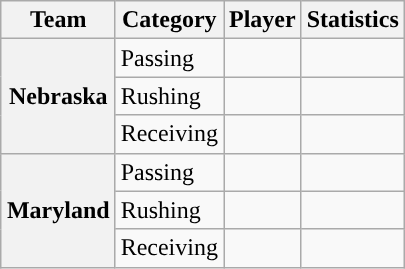<table class="wikitable" style="float:right">
<tr>
<th>Team</th>
<th>Category</th>
<th>Player</th>
<th>Statistics</th>
</tr>
<tr>
<th rowspan=3>Nebraska</th>
<td>Passing</td>
<td></td>
<td></td>
</tr>
<tr>
<td>Rushing</td>
<td></td>
<td></td>
</tr>
<tr>
<td>Receiving</td>
<td></td>
<td></td>
</tr>
<tr>
<th rowspan=3>Maryland</th>
<td>Passing</td>
<td></td>
<td></td>
</tr>
<tr>
<td>Rushing</td>
<td></td>
<td></td>
</tr>
<tr>
<td>Receiving</td>
<td></td>
<td></td>
</tr>
</table>
